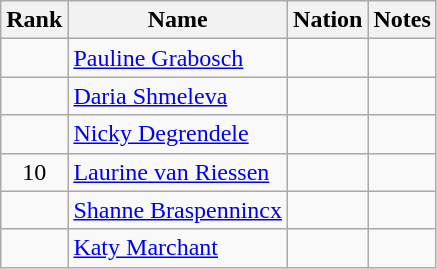<table class="wikitable sortable" style="text-align:center">
<tr>
<th>Rank</th>
<th>Name</th>
<th>Nation</th>
<th>Notes</th>
</tr>
<tr>
<td></td>
<td align=left><a href='#'>Pauline Grabosch</a></td>
<td align=left></td>
<td></td>
</tr>
<tr>
<td></td>
<td align=left><a href='#'>Daria Shmeleva</a></td>
<td align=left></td>
<td></td>
</tr>
<tr>
<td></td>
<td align=left><a href='#'>Nicky Degrendele</a></td>
<td align=left></td>
<td></td>
</tr>
<tr>
<td>10</td>
<td align=left><a href='#'>Laurine van Riessen</a></td>
<td align=left></td>
<td></td>
</tr>
<tr>
<td></td>
<td align=left><a href='#'>Shanne Braspennincx</a></td>
<td align=left></td>
<td></td>
</tr>
<tr>
<td></td>
<td align=left><a href='#'>Katy Marchant</a></td>
<td align=left></td>
<td></td>
</tr>
</table>
